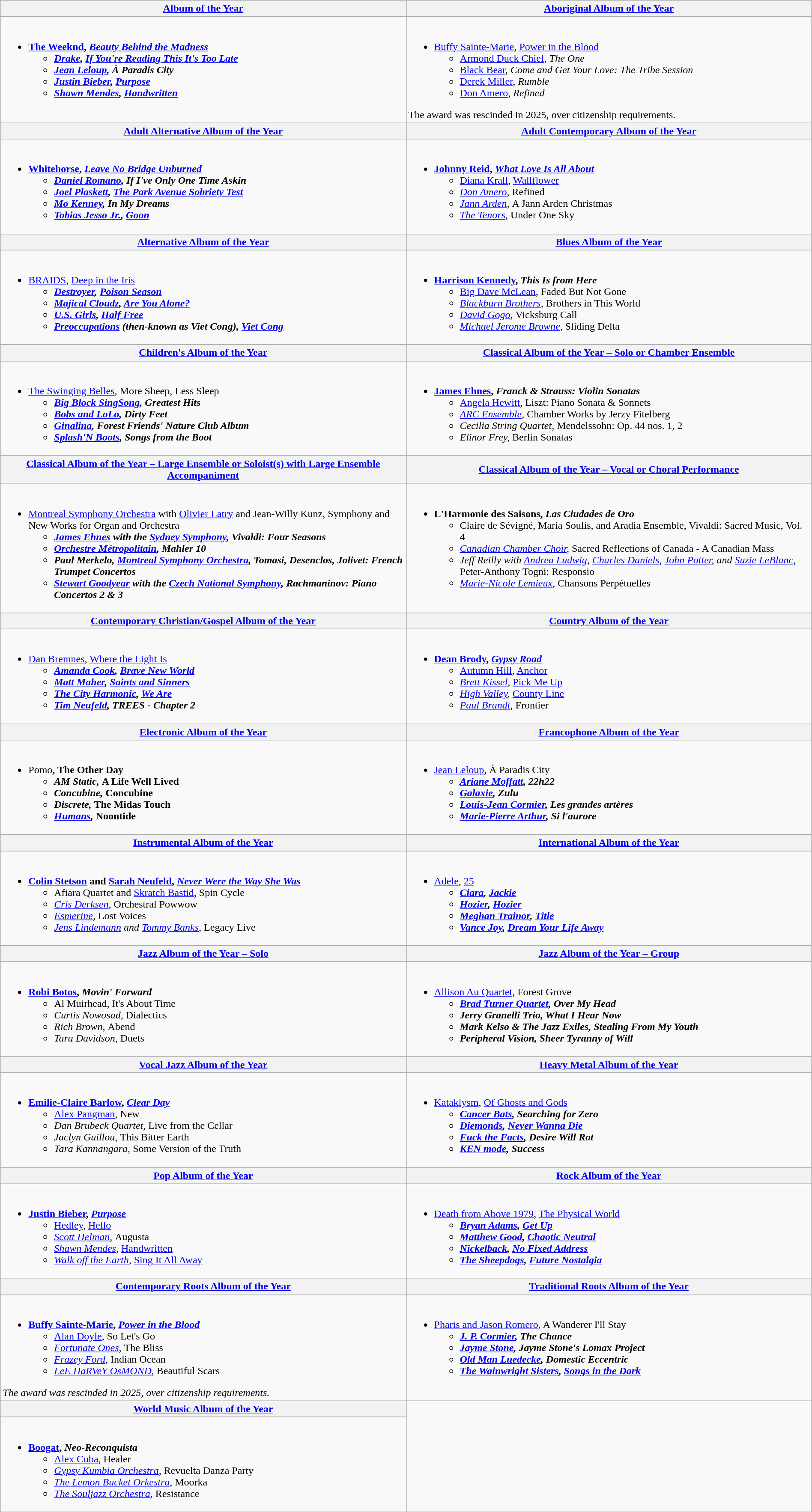<table class=wikitable style="width:100%">
<tr>
<th style="width:50%"><a href='#'>Album of the Year</a></th>
<th style="width:50%"><a href='#'>Aboriginal Album of the Year</a></th>
</tr>
<tr>
<td valign="top"><br><ul><li> <strong> <a href='#'>The Weeknd</a>, <em><a href='#'>Beauty Behind the Madness</a><strong><em><ul><li><a href='#'>Drake</a>, </em><a href='#'>If You're Reading This It's Too Late</a><em></li><li><a href='#'>Jean Leloup</a>, </em>À Paradis City<em></li><li><a href='#'>Justin Bieber</a>, </em><a href='#'>Purpose</a><em></li><li><a href='#'>Shawn Mendes</a>, </em><a href='#'>Handwritten</a><em></li></ul></li></ul></td>
<td valign="top"><br><ul><li> </strong><a href='#'>Buffy Sainte-Marie</a>, </em><a href='#'>Power in the Blood</a></em></strong><ul><li><a href='#'>Armond Duck Chief</a>, <em>The One</em></li><li><a href='#'>Black Bear</a>, <em>Come and Get Your Love: The Tribe Session</em></li><li><a href='#'>Derek Miller</a>, <em>Rumble</em></li><li><a href='#'>Don Amero</a>, <em>Refined</em></li></ul></li></ul>The award was rescinded in 2025, over citizenship requirements.</td>
</tr>
<tr>
<th style="width:50%"><a href='#'>Adult Alternative Album of the Year</a></th>
<th style="width:50%"><a href='#'>Adult Contemporary Album of the Year</a></th>
</tr>
<tr>
<td valign="top"><br><ul><li> <strong><a href='#'>Whitehorse</a>, <em><a href='#'>Leave No Bridge Unburned</a><strong><em><ul><li><a href='#'>Daniel Romano</a>, </em>If I've Only One Time Askin</strong></li><li><a href='#'>Joel Plaskett</a>, <em><a href='#'>The Park Avenue Sobriety Test</a></em></li><li><a href='#'>Mo Kenney</a>, <em>In My Dreams</em></li><li><a href='#'>Tobias Jesso Jr.</a>, <em><a href='#'>Goon</a></em></li></ul></li></ul></td>
<td valign="top"><br><ul><li> <strong><a href='#'>Johnny Reid</a>, <em><a href='#'>What Love Is All About</a></em></strong><ul><li><a href='#'>Diana Krall</a>, </em><a href='#'>Wallflower</a><em></li><li><a href='#'>Don Amero</a>, </em>Refined<em></li><li><a href='#'>Jann Arden</a>, </em>A Jann Arden Christmas<em></li><li><a href='#'>The Tenors</a>, </em>Under One Sky<em></li></ul></li></ul></td>
</tr>
<tr>
<th style="width:50%"><a href='#'>Alternative Album of the Year</a></th>
<th style="width:50%"><a href='#'>Blues Album of the Year</a></th>
</tr>
<tr>
<td valign="top"><br><ul><li> </strong><a href='#'>BRAIDS</a>, </em><a href='#'>Deep in the Iris</a><strong><em><ul><li><a href='#'>Destroyer</a>, <em><a href='#'>Poison Season</a></em></li><li><a href='#'>Majical Cloudz</a>, <em><a href='#'>Are You Alone?</a></em></li><li><a href='#'>U.S. Girls</a>, <em><a href='#'>Half Free</a></em></li><li><a href='#'>Preoccupations</a> (then-known as <em>Viet Cong</em>), <em><a href='#'>Viet Cong</a></em></li></ul></li></ul></td>
<td valign="top"><br><ul><li> <strong><a href='#'>Harrison Kennedy</a>, <em>This Is from Here</em></strong><ul><li><a href='#'>Big Dave McLean</a>, </em>Faded But Not Gone<em></li><li><a href='#'>Blackburn Brothers</a>, </em>Brothers in This World<em></li><li><a href='#'>David Gogo</a>, </em>Vicksburg Call<em></li><li><a href='#'>Michael Jerome Browne</a>, </em>Sliding Delta<em></li></ul></li></ul></td>
</tr>
<tr>
<th style="width:50%"><a href='#'>Children's Album of the Year</a></th>
<th style="width:50%"><a href='#'>Classical Album of the Year – Solo or Chamber Ensemble</a></th>
</tr>
<tr>
<td valign="top"><br><ul><li> </strong><a href='#'>The Swinging Belles</a>, </em>More Sheep, Less Sleep<strong><em><ul><li><a href='#'>Big Block SingSong</a>, <em>Greatest Hits</em></li><li><a href='#'>Bobs and LoLo</a>, <em>Dirty Feet</em></li><li><a href='#'>Ginalina</a>, <em>Forest Friends' Nature Club Album</em></li><li><a href='#'>Splash'N Boots</a>, <em>Songs from the Boot</em></li></ul></li></ul></td>
<td valign="top"><br><ul><li> <strong><a href='#'>James Ehnes</a>, <em>Franck & Strauss: Violin Sonatas</em></strong><ul><li><a href='#'>Angela Hewitt</a>, </em>Liszt: Piano Sonata & Sonnets<em></li><li><a href='#'>ARC Ensemble</a>, </em>Chamber Works by Jerzy Fitelberg<em></li><li>Cecilia String Quartet, </em>Mendelssohn: Op. 44 nos. 1, 2<em></li><li>Elinor Frey, </em>Berlin Sonatas<em></li></ul></li></ul></td>
</tr>
<tr>
<th style="width:50%"><a href='#'>Classical Album of the Year – Large Ensemble or Soloist(s) with Large Ensemble Accompaniment</a></th>
<th style="width:50%"><a href='#'>Classical Album of the Year – Vocal or Choral Performance</a></th>
</tr>
<tr>
<td valign="top"><br><ul><li> </strong><a href='#'>Montreal Symphony Orchestra</a> with <a href='#'>Olivier Latry</a> and Jean-Willy Kunz, </em>Symphony and New Works for Organ and Orchestra<strong><em><ul><li><a href='#'>James Ehnes</a> with the <a href='#'>Sydney Symphony</a>, <em>Vivaldi: Four Seasons</em></li><li><a href='#'>Orchestre Métropolitain</a>, <em>Mahler 10</em></li><li>Paul Merkelo, <a href='#'>Montreal Symphony Orchestra</a>, <em>Tomasi, Desenclos, Jolivet: French Trumpet Concertos</em></li><li><a href='#'>Stewart Goodyear</a> with the <a href='#'>Czech National Symphony</a>, <em>Rachmaninov: Piano Concertos 2 & 3</em></li></ul></li></ul></td>
<td valign="top"><br><ul><li> <strong>L'Harmonie des Saisons, <em>Las Ciudades de Oro</em></strong><ul><li>Claire de Sévigné, Maria Soulis, and Aradia Ensemble, </em>Vivaldi: Sacred Music, Vol. 4<em></li><li><a href='#'>Canadian Chamber Choir</a>, </em>Sacred Reflections of Canada - A Canadian Mass<em></li><li>Jeff Reilly with <a href='#'>Andrea Ludwig</a>, <a href='#'>Charles Daniels</a>, <a href='#'>John Potter</a>, and <a href='#'>Suzie LeBlanc</a>, </em>Peter-Anthony Togni: Responsio<em></li><li><a href='#'>Marie-Nicole Lemieux</a>, </em>Chansons Perpétuelles<em></li></ul></li></ul></td>
</tr>
<tr>
<th style="width:50%"><a href='#'>Contemporary Christian/Gospel Album of the Year</a></th>
<th style="width:50%"><a href='#'>Country Album of the Year</a></th>
</tr>
<tr>
<td valign="top"><br><ul><li> </strong><a href='#'>Dan Bremnes</a>, </em><a href='#'>Where the Light Is</a><strong><em><ul><li><a href='#'>Amanda Cook</a>, <em><a href='#'>Brave New World</a></em></li><li><a href='#'>Matt Maher</a>, <em><a href='#'>Saints and Sinners</a></em></li><li><a href='#'>The City Harmonic</a>, <em><a href='#'>We Are</a></em></li><li><a href='#'>Tim Neufeld</a>, <em>TREES - Chapter 2</em></li></ul></li></ul></td>
<td valign="top"><br><ul><li> <strong><a href='#'>Dean Brody</a>, <em><a href='#'>Gypsy Road</a></em></strong><ul><li><a href='#'>Autumn Hill</a>, </em><a href='#'>Anchor</a><em></li><li><a href='#'>Brett Kissel</a>, </em><a href='#'>Pick Me Up</a><em></li><li><a href='#'>High Valley</a>, </em><a href='#'>County Line</a><em></li><li><a href='#'>Paul Brandt</a>, </em>Frontier<em></li></ul></li></ul></td>
</tr>
<tr>
<th style="width:50%"><a href='#'>Electronic Album of the Year</a></th>
<th style="width:50%"><a href='#'>Francophone Album of the Year</a></th>
</tr>
<tr>
<td valign="top"><br><ul><li> </strong>Pomo<strong>, </em>The Other Day<em><ul><li>AM Static, </em>A Life Well Lived<em></li><li>Concubine, </em>Concubine<em></li><li>Discrete, </em>The Midas Touch<em></li><li><a href='#'>Humans</a>, </em>Noontide<em></li></ul></li></ul></td>
<td valign="top"><br><ul><li> </strong><a href='#'>Jean Leloup</a>, </em>À Paradis City<strong><em><ul><li><a href='#'>Ariane Moffatt</a>, <em>22h22</em></li><li><a href='#'>Galaxie</a>, <em>Zulu</em></li><li><a href='#'>Louis-Jean Cormier</a>, <em>Les grandes artères</em></li><li><a href='#'>Marie-Pierre Arthur</a>, <em>Si l'aurore</em></li></ul></li></ul></td>
</tr>
<tr>
<th style="width:50%"><a href='#'>Instrumental Album of the Year</a></th>
<th style="width:50%"><a href='#'>International Album of the Year</a></th>
</tr>
<tr>
<td valign="top"><br><ul><li> <strong><a href='#'>Colin Stetson</a> and <a href='#'>Sarah Neufeld</a>, <em><a href='#'>Never Were the Way She Was</a></em></strong><ul><li>Afiara Quartet and <a href='#'>Skratch Bastid</a>, </em>Spin Cycle<em></li><li><a href='#'>Cris Derksen</a>, </em>Orchestral Powwow<em></li><li><a href='#'>Esmerine</a>, </em>Lost Voices<em></li><li><a href='#'>Jens Lindemann</a> and <a href='#'>Tommy Banks</a>, </em>Legacy Live<em></li></ul></li></ul></td>
<td valign="top"><br><ul><li> </strong><a href='#'>Adele</a>, </em><a href='#'>25</a><strong><em><ul><li><a href='#'>Ciara</a>, <em><a href='#'>Jackie</a></em></li><li><a href='#'>Hozier</a>, <em><a href='#'>Hozier</a></em></li><li><a href='#'>Meghan Trainor</a>, <em><a href='#'>Title</a></em></li><li><a href='#'>Vance Joy</a>, <em><a href='#'>Dream Your Life Away</a></em></li></ul></li></ul></td>
</tr>
<tr>
<th style="width:50%"><a href='#'>Jazz Album of the Year – Solo</a></th>
<th style="width:50%"><a href='#'>Jazz Album of the Year – Group</a></th>
</tr>
<tr>
<td valign="top"><br><ul><li> <strong><a href='#'>Robi Botos</a>, <em>Movin' Forward</em></strong><ul><li>Al Muirhead, </em>It's About Time<em></li><li>Curtis Nowosad, </em>Dialectics<em></li><li>Rich Brown, </em>Abend<em></li><li>Tara Davidson, </em>Duets<em></li></ul></li></ul></td>
<td valign="top"><br><ul><li> </strong><a href='#'>Allison Au Quartet</a>, </em>Forest Grove<strong><em><ul><li><a href='#'>Brad Turner Quartet</a>, <em>Over My Head</em></li><li>Jerry Granelli Trio, <em>What I Hear Now</em></li><li>Mark Kelso & The Jazz Exiles, <em>Stealing From My Youth</em></li><li>Peripheral Vision, <em>Sheer Tyranny of Will</em></li></ul></li></ul></td>
</tr>
<tr>
<th style="width:50%"><a href='#'>Vocal Jazz Album of the Year</a></th>
<th style="width:50%"><a href='#'>Heavy Metal Album of the Year</a></th>
</tr>
<tr>
<td valign="top"><br><ul><li> <strong><a href='#'>Emilie-Claire Barlow</a>, <em><a href='#'>Clear Day</a></em></strong><ul><li><a href='#'>Alex Pangman</a>, </em>New<em></li><li>Dan Brubeck Quartet, </em>Live from the Cellar<em></li><li>Jaclyn Guillou, </em>This Bitter Earth<em></li><li>Tara Kannangara, </em>Some Version of the Truth<em></li></ul></li></ul></td>
<td valign="top"><br><ul><li> </strong><a href='#'>Kataklysm</a>, </em><a href='#'>Of Ghosts and Gods</a><strong><em><ul><li><a href='#'>Cancer Bats</a>, <em>Searching for Zero</em></li><li><a href='#'>Diemonds</a>, <em><a href='#'>Never Wanna Die</a></em></li><li><a href='#'>Fuck the Facts</a>, <em>Desire Will Rot</em></li><li><a href='#'>KEN mode</a>, <em>Success</em></li></ul></li></ul></td>
</tr>
<tr>
<th style="width:50%"><a href='#'>Pop Album of the Year</a></th>
<th style="width:50%"><a href='#'>Rock Album of the Year</a></th>
</tr>
<tr>
<td valign="top"><br><ul><li> <strong><a href='#'>Justin Bieber</a>, <em><a href='#'>Purpose</a></em></strong><ul><li><a href='#'>Hedley</a>, </em><a href='#'>Hello</a><em></li><li><a href='#'>Scott Helman</a>, </em>Augusta<em></li><li><a href='#'>Shawn Mendes</a>, </em><a href='#'>Handwritten</a><em></li><li><a href='#'>Walk off the Earth</a>, </em><a href='#'>Sing It All Away</a><em></li></ul></li></ul></td>
<td valign="top"><br><ul><li> </strong><a href='#'>Death from Above 1979</a>, </em><a href='#'>The Physical World</a><strong><em><ul><li><a href='#'>Bryan Adams</a>, <em><a href='#'>Get Up</a></em></li><li><a href='#'>Matthew Good</a>, <em><a href='#'>Chaotic Neutral</a></em></li><li><a href='#'>Nickelback</a>, <em><a href='#'>No Fixed Address</a></em></li><li><a href='#'>The Sheepdogs</a>, <em><a href='#'>Future Nostalgia</a></em></li></ul></li></ul></td>
</tr>
<tr>
<th style="width:50%"><a href='#'>Contemporary Roots Album of the Year</a></th>
<th style="width:50%"><a href='#'>Traditional Roots Album of the Year</a></th>
</tr>
<tr>
<td valign="top"><br><ul><li> <strong><a href='#'>Buffy Sainte-Marie</a>, <em><a href='#'>Power in the Blood</a></em></strong><ul><li><a href='#'>Alan Doyle</a>, </em>So Let's Go<em></li><li><a href='#'>Fortunate Ones</a>, </em>The Bliss<em></li><li><a href='#'>Frazey Ford</a>, </em>Indian Ocean<em></li><li><a href='#'>LeE HaRVeY OsMOND</a>, </em>Beautiful Scars<em></li></ul></li></ul>The award was rescinded in 2025, over citizenship requirements.</td>
<td valign="top"><br><ul><li> </strong><a href='#'>Pharis and Jason Romero</a>, </em>A Wanderer I'll Stay<strong><em><ul><li><a href='#'>J. P. Cormier</a>, <em>The Chance</em></li><li><a href='#'>Jayme Stone</a>, <em>Jayme Stone's Lomax Project</em></li><li><a href='#'>Old Man Luedecke</a>, <em>Domestic Eccentric</em></li><li><a href='#'>The Wainwright Sisters</a>, <em><a href='#'>Songs in the Dark</a></em></li></ul></li></ul></td>
</tr>
<tr>
<th style="width:50%"><a href='#'>World Music Album of the Year</a></th>
</tr>
<tr>
<td valign="top"><br><ul><li> <strong><a href='#'>Boogat</a>, <em>Neo-Reconquista</em></strong><ul><li><a href='#'>Alex Cuba</a>, </em>Healer<em></li><li><a href='#'>Gypsy Kumbia Orchestra</a>, </em>Revuelta Danza Party<em></li><li><a href='#'>The Lemon Bucket Orkestra</a>, </em>Moorka<em></li><li><a href='#'>The Souljazz Orchestra</a>, </em>Resistance<em></li></ul></li></ul></td>
</tr>
</table>
